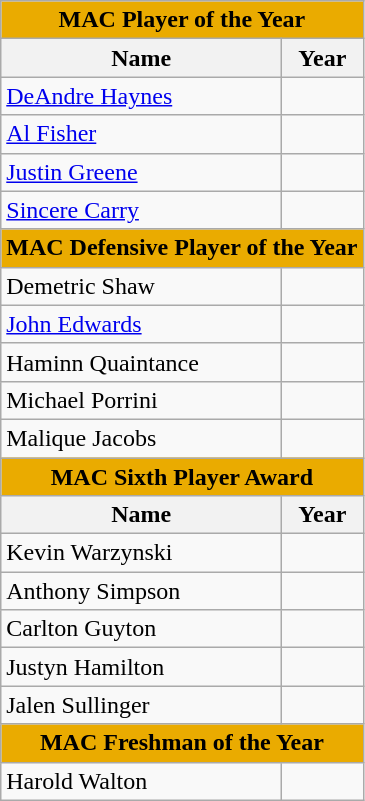<table class="wikitable">
<tr>
<th colspan=2 style="background:#eaab00;">MAC Player of the Year</th>
</tr>
<tr>
<th>Name</th>
<th>Year</th>
</tr>
<tr>
<td><a href='#'>DeAndre Haynes</a></td>
<td></td>
</tr>
<tr>
<td><a href='#'>Al Fisher</a></td>
<td></td>
</tr>
<tr>
<td><a href='#'>Justin Greene</a></td>
<td></td>
</tr>
<tr>
<td><a href='#'>Sincere Carry</a></td>
<td></td>
</tr>
<tr>
<th colspan=2 style="background:#eaab00;">MAC Defensive Player of the Year</th>
</tr>
<tr>
<td>Demetric Shaw</td>
<td></td>
</tr>
<tr>
<td><a href='#'>John Edwards</a></td>
<td></td>
</tr>
<tr>
<td>Haminn Quaintance</td>
<td></td>
</tr>
<tr>
<td>Michael Porrini</td>
<td></td>
</tr>
<tr>
<td>Malique Jacobs</td>
<td></td>
</tr>
<tr>
<th colspan=2 style="background:#eaab00;">MAC Sixth Player Award</th>
</tr>
<tr>
<th>Name</th>
<th>Year</th>
</tr>
<tr>
<td>Kevin Warzynski</td>
<td></td>
</tr>
<tr>
<td>Anthony Simpson</td>
<td></td>
</tr>
<tr>
<td>Carlton Guyton</td>
<td></td>
</tr>
<tr>
<td>Justyn Hamilton</td>
<td></td>
</tr>
<tr>
<td>Jalen Sullinger</td>
<td></td>
</tr>
<tr>
<th colspan=2 style="background:#eaab00;">MAC Freshman of the Year</th>
</tr>
<tr>
<td>Harold Walton</td>
<td></td>
</tr>
</table>
